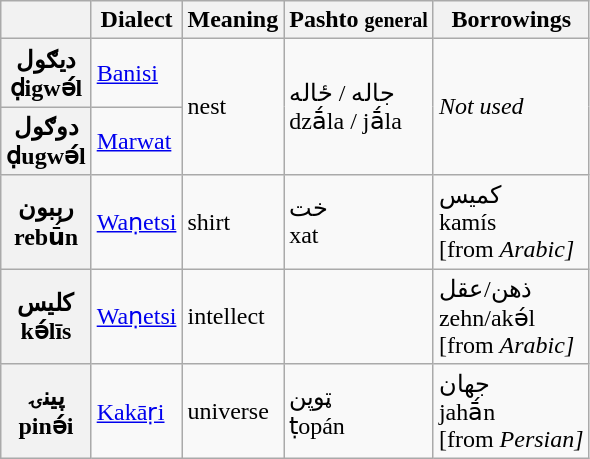<table class="wikitable sortable">
<tr>
<th></th>
<th>Dialect</th>
<th>Meaning</th>
<th>Pashto <small>general</general></small></th>
<th>Borrowings</th>
</tr>
<tr>
<th><strong>ديګول</strong><br>ḍigwә́l</th>
<td><a href='#'>Banisi</a></td>
<td rowspan="2">nest</td>
<td rowspan="2">جاله / ځاله<br>dzā́la / jā́la</td>
<td rowspan="2"><em>Not used</em></td>
</tr>
<tr>
<th>دوګول<br>ḍugwә́l</th>
<td><a href='#'>Marwat</a></td>
</tr>
<tr>
<th>رېبون<br>rebū́n</th>
<td><a href='#'>Waṇetsi</a></td>
<td>shirt</td>
<td>خت<br>xat</td>
<td>کميس<br>kamís<br>[from <em>Arabic]</em></td>
</tr>
<tr>
<th>کليس<br>kə́līs</th>
<td><a href='#'>Waṇetsi</a></td>
<td>intellect</td>
<td></td>
<td>ذهن/عقل<br>zehn/akə́l<br>[from <em>Arabic]</em></td>
</tr>
<tr>
<th>پينۍ<br>pinə́i</th>
<td><a href='#'>Kakāṛi</a></td>
<td>universe</td>
<td>ټوپن<br>ṭopán</td>
<td>جهان<br>jahā́n<br>[from <em>Persian]</em></td>
</tr>
</table>
